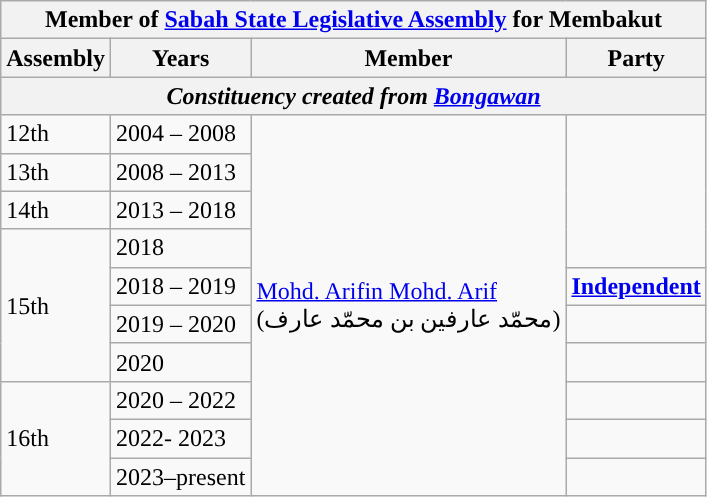<table class="wikitable">
<tr>
<th colspan="4">Member of <a href='#'>Sabah State Legislative Assembly</a> for Membakut</th>
</tr>
<tr>
<th>Assembly</th>
<th>Years</th>
<th>Member</th>
<th>Party</th>
</tr>
<tr>
<th colspan="4" align="center"><em>Constituency created from <a href='#'>Bongawan</a></em></th>
</tr>
<tr>
<td>12th</td>
<td>2004 – 2008</td>
<td rowspan="10"><a href='#'>Mohd. Arifin Mohd. Arif</a><br>(محمّد عارفين بن محمّد عارف)</td>
<td rowspan="4"></td>
</tr>
<tr>
<td>13th</td>
<td>2008 – 2013</td>
</tr>
<tr>
<td>14th</td>
<td>2013 – 2018</td>
</tr>
<tr>
<td rowspan="4">15th</td>
<td>2018</td>
</tr>
<tr>
<td>2018 – 2019</td>
<td><strong><a href='#'>Independent</a></strong></td>
</tr>
<tr>
<td>2019 – 2020</td>
<td></td>
</tr>
<tr>
<td>2020</td>
<td></td>
</tr>
<tr>
<td rowspan="3">16th</td>
<td>2020 – 2022</td>
<td></td>
</tr>
<tr>
<td>2022- 2023</td>
<td></td>
</tr>
<tr>
<td>2023–present</td>
<td></td>
</tr>
</table>
